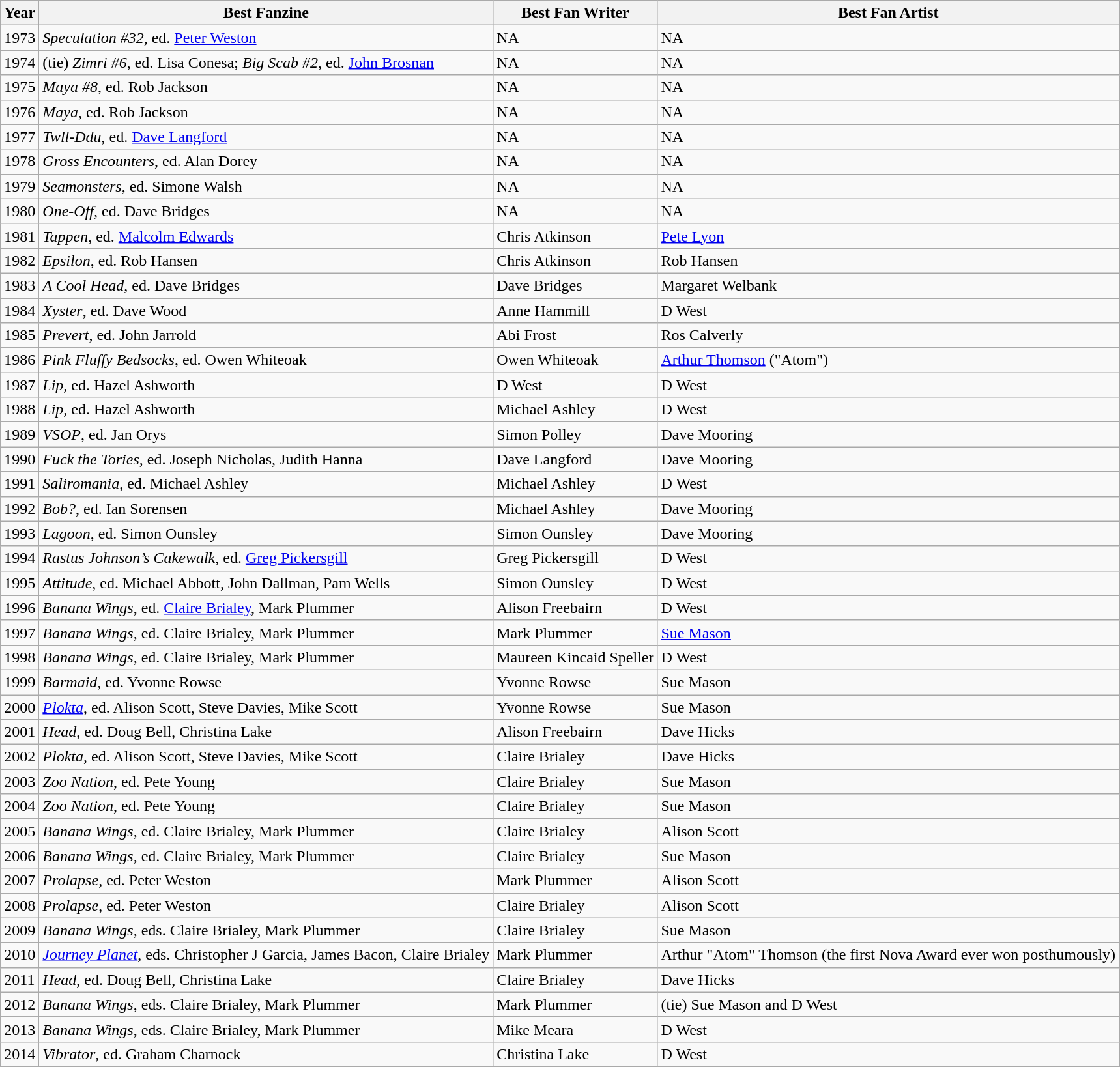<table class="wikitable">
<tr>
<th>Year</th>
<th>Best Fanzine</th>
<th>Best Fan Writer</th>
<th>Best Fan Artist</th>
</tr>
<tr>
<td>1973</td>
<td><em>Speculation #32</em>, ed. <a href='#'>Peter Weston</a></td>
<td>NA</td>
<td>NA</td>
</tr>
<tr>
<td>1974</td>
<td>(tie) <em>Zimri #6</em>, ed. Lisa Conesa; <em>Big Scab #2</em>, ed. <a href='#'>John Brosnan</a></td>
<td>NA</td>
<td>NA</td>
</tr>
<tr>
<td>1975</td>
<td><em>Maya #8</em>, ed. Rob Jackson</td>
<td>NA</td>
<td>NA</td>
</tr>
<tr>
<td>1976</td>
<td><em>Maya</em>, ed. Rob Jackson</td>
<td>NA</td>
<td>NA</td>
</tr>
<tr>
<td>1977</td>
<td><em>Twll-Ddu</em>, ed. <a href='#'>Dave Langford</a></td>
<td>NA</td>
<td>NA</td>
</tr>
<tr>
<td>1978</td>
<td><em>Gross Encounters</em>, ed. Alan Dorey</td>
<td>NA</td>
<td>NA</td>
</tr>
<tr>
<td>1979</td>
<td><em>Seamonsters</em>, ed. Simone Walsh</td>
<td>NA</td>
<td>NA</td>
</tr>
<tr>
<td>1980</td>
<td><em>One-Off</em>, ed. Dave Bridges</td>
<td>NA</td>
<td>NA</td>
</tr>
<tr>
<td>1981</td>
<td><em>Tappen</em>, ed. <a href='#'>Malcolm Edwards</a></td>
<td>Chris Atkinson</td>
<td><a href='#'>Pete Lyon</a></td>
</tr>
<tr>
<td>1982</td>
<td><em>Epsilon</em>, ed. Rob Hansen</td>
<td>Chris Atkinson</td>
<td>Rob Hansen</td>
</tr>
<tr>
<td>1983</td>
<td><em>A Cool Head</em>, ed. Dave Bridges</td>
<td>Dave Bridges</td>
<td>Margaret Welbank</td>
</tr>
<tr>
<td>1984</td>
<td><em>Xyster</em>, ed. Dave Wood</td>
<td>Anne Hammill</td>
<td>D West</td>
</tr>
<tr>
<td>1985</td>
<td><em>Prevert</em>, ed. John Jarrold</td>
<td>Abi Frost</td>
<td>Ros Calverly</td>
</tr>
<tr>
<td>1986</td>
<td><em>Pink Fluffy Bedsocks</em>, ed. Owen Whiteoak</td>
<td>Owen Whiteoak</td>
<td><a href='#'>Arthur Thomson</a> ("Atom")</td>
</tr>
<tr>
<td>1987</td>
<td><em>Lip</em>, ed. Hazel Ashworth</td>
<td>D West</td>
<td>D West</td>
</tr>
<tr>
<td>1988</td>
<td><em>Lip</em>, ed. Hazel Ashworth</td>
<td>Michael Ashley</td>
<td>D West</td>
</tr>
<tr>
<td>1989</td>
<td><em>VSOP</em>, ed. Jan Orys</td>
<td>Simon Polley</td>
<td>Dave Mooring</td>
</tr>
<tr>
<td>1990</td>
<td><em>Fuck the Tories</em>, ed. Joseph Nicholas, Judith Hanna</td>
<td>Dave Langford</td>
<td>Dave Mooring</td>
</tr>
<tr>
<td>1991</td>
<td><em>Saliromania</em>, ed. Michael Ashley</td>
<td>Michael Ashley</td>
<td>D West</td>
</tr>
<tr>
<td>1992</td>
<td><em>Bob?</em>, ed. Ian Sorensen</td>
<td>Michael Ashley</td>
<td>Dave Mooring</td>
</tr>
<tr>
<td>1993</td>
<td><em>Lagoon</em>, ed. Simon Ounsley</td>
<td>Simon Ounsley</td>
<td>Dave Mooring</td>
</tr>
<tr>
<td>1994</td>
<td><em>Rastus Johnson’s Cakewalk</em>, ed. <a href='#'>Greg Pickersgill</a></td>
<td>Greg Pickersgill</td>
<td>D West</td>
</tr>
<tr>
<td>1995</td>
<td><em>Attitude</em>, ed. Michael Abbott, John Dallman, Pam Wells</td>
<td>Simon Ounsley</td>
<td>D West</td>
</tr>
<tr>
<td>1996</td>
<td><em>Banana Wings</em>, ed. <a href='#'>Claire Brialey</a>, Mark Plummer</td>
<td>Alison Freebairn</td>
<td>D West</td>
</tr>
<tr>
<td>1997</td>
<td><em>Banana Wings</em>, ed. Claire Brialey, Mark Plummer</td>
<td>Mark Plummer</td>
<td><a href='#'>Sue Mason</a></td>
</tr>
<tr>
<td>1998</td>
<td><em>Banana Wings</em>, ed. Claire Brialey, Mark Plummer</td>
<td>Maureen Kincaid Speller</td>
<td>D West</td>
</tr>
<tr>
<td>1999</td>
<td><em>Barmaid</em>, ed. Yvonne Rowse</td>
<td>Yvonne Rowse</td>
<td>Sue Mason</td>
</tr>
<tr>
<td>2000</td>
<td><em><a href='#'>Plokta</a></em>, ed. Alison Scott, Steve Davies, Mike Scott</td>
<td>Yvonne Rowse</td>
<td>Sue Mason</td>
</tr>
<tr>
<td>2001</td>
<td><em>Head</em>, ed. Doug Bell, Christina Lake</td>
<td>Alison Freebairn</td>
<td>Dave Hicks</td>
</tr>
<tr>
<td>2002</td>
<td><em>Plokta</em>, ed. Alison Scott, Steve Davies, Mike Scott</td>
<td>Claire Brialey</td>
<td>Dave Hicks</td>
</tr>
<tr>
<td>2003</td>
<td><em>Zoo Nation</em>, ed. Pete Young</td>
<td>Claire Brialey</td>
<td>Sue Mason</td>
</tr>
<tr>
<td>2004</td>
<td><em>Zoo Nation</em>, ed. Pete Young</td>
<td>Claire Brialey</td>
<td>Sue Mason</td>
</tr>
<tr>
<td>2005</td>
<td><em>Banana Wings</em>, ed. Claire Brialey, Mark Plummer</td>
<td>Claire Brialey</td>
<td>Alison Scott</td>
</tr>
<tr>
<td>2006</td>
<td><em>Banana Wings</em>, ed. Claire Brialey, Mark Plummer</td>
<td>Claire Brialey</td>
<td>Sue Mason</td>
</tr>
<tr>
<td>2007</td>
<td><em>Prolapse</em>, ed. Peter Weston</td>
<td>Mark Plummer</td>
<td>Alison Scott</td>
</tr>
<tr>
<td>2008</td>
<td><em>Prolapse</em>, ed. Peter Weston</td>
<td>Claire Brialey</td>
<td>Alison Scott</td>
</tr>
<tr>
<td>2009</td>
<td><em>Banana Wings</em>, eds. Claire Brialey, Mark Plummer</td>
<td>Claire Brialey</td>
<td>Sue Mason</td>
</tr>
<tr>
<td>2010</td>
<td><em><a href='#'>Journey Planet</a></em>, eds. Christopher J Garcia, James Bacon, Claire Brialey</td>
<td>Mark Plummer</td>
<td>Arthur "Atom" Thomson (the first Nova Award ever won posthumously)</td>
</tr>
<tr>
<td>2011</td>
<td><em>Head</em>, ed. Doug Bell, Christina Lake</td>
<td>Claire Brialey</td>
<td>Dave Hicks</td>
</tr>
<tr>
<td>2012</td>
<td><em>Banana Wings</em>, eds. Claire Brialey, Mark Plummer</td>
<td>Mark Plummer</td>
<td>(tie) Sue Mason and D West</td>
</tr>
<tr>
<td>2013</td>
<td><em>Banana Wings</em>, eds. Claire Brialey, Mark Plummer</td>
<td>Mike Meara</td>
<td>D West</td>
</tr>
<tr>
<td>2014</td>
<td><em>Vibrator</em>, ed. Graham Charnock</td>
<td>Christina Lake</td>
<td>D West</td>
</tr>
<tr>
</tr>
</table>
